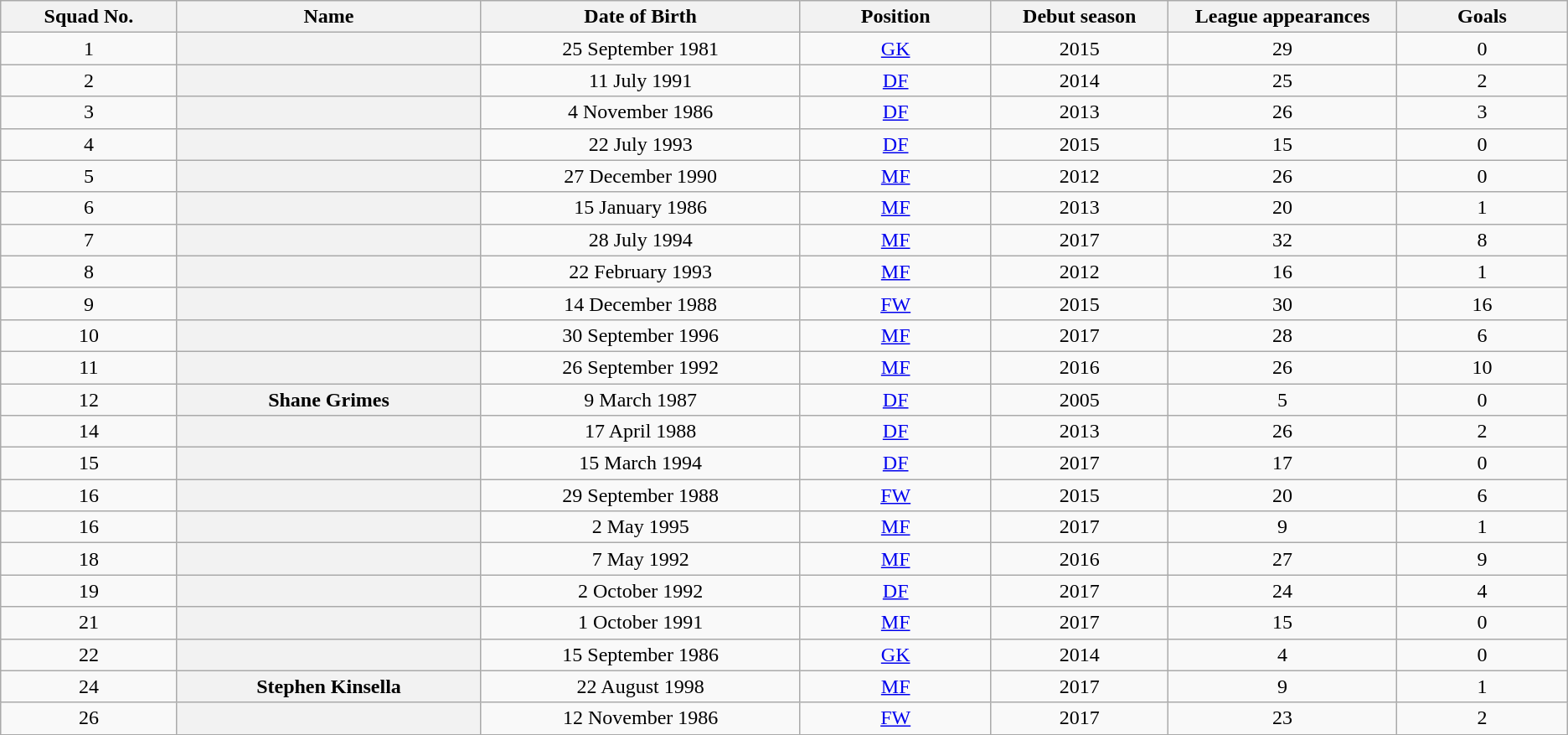<table class="sortable wikitable plainrowheaders"  style="text-align: center;">
<tr>
<th scope="col" style="width:1%;">Squad No.</th>
<th scope="col" style="width:2%;">Name</th>
<th scope="col" style="width:2%;">Date of Birth</th>
<th scope="col" style="width:1%;">Position</th>
<th scope="col" style="width:1%;">Debut season</th>
<th scope="col" style="width:1%;">League appearances</th>
<th scope="col" style="width:1%;">Goals</th>
</tr>
<tr>
<td>1</td>
<th scope="row"> </th>
<td>25 September 1981</td>
<td><a href='#'>GK</a></td>
<td>2015</td>
<td>29</td>
<td>0</td>
</tr>
<tr>
<td>2</td>
<th scope="row"> </th>
<td>11 July 1991</td>
<td><a href='#'>DF</a></td>
<td>2014</td>
<td>25</td>
<td>2</td>
</tr>
<tr>
<td>3</td>
<th scope="row"> </th>
<td>4 November 1986</td>
<td><a href='#'>DF</a></td>
<td>2013</td>
<td>26</td>
<td>3</td>
</tr>
<tr>
<td>4</td>
<th scope="row"> </th>
<td>22 July 1993</td>
<td><a href='#'>DF</a></td>
<td>2015</td>
<td>15</td>
<td>0</td>
</tr>
<tr>
<td>5</td>
<th scope="row"> </th>
<td>27 December 1990</td>
<td><a href='#'>MF</a></td>
<td>2012</td>
<td>26</td>
<td>0</td>
</tr>
<tr>
<td>6</td>
<th scope="row"> </th>
<td>15 January 1986</td>
<td><a href='#'>MF</a></td>
<td>2013</td>
<td>20</td>
<td>1</td>
</tr>
<tr>
<td>7</td>
<th scope="row"> </th>
<td>28 July 1994</td>
<td><a href='#'>MF</a></td>
<td>2017</td>
<td>32</td>
<td>8</td>
</tr>
<tr>
<td>8</td>
<th scope="row"> </th>
<td>22 February 1993</td>
<td><a href='#'>MF</a></td>
<td>2012</td>
<td>16</td>
<td>1</td>
</tr>
<tr>
<td>9</td>
<th scope="row"> </th>
<td>14 December 1988</td>
<td><a href='#'>FW</a></td>
<td>2015</td>
<td>30</td>
<td>16</td>
</tr>
<tr>
<td>10</td>
<th scope="row"> </th>
<td>30 September 1996</td>
<td><a href='#'>MF</a></td>
<td>2017</td>
<td>28</td>
<td>6</td>
</tr>
<tr>
<td>11</td>
<th scope="row"> </th>
<td>26 September 1992</td>
<td><a href='#'>MF</a></td>
<td>2016</td>
<td>26</td>
<td>10</td>
</tr>
<tr>
<td>12</td>
<th scope="row"> Shane Grimes</th>
<td>9 March 1987</td>
<td><a href='#'>DF</a></td>
<td>2005</td>
<td>5</td>
<td>0</td>
</tr>
<tr>
<td>14</td>
<th scope="row"> </th>
<td>17 April 1988</td>
<td><a href='#'>DF</a></td>
<td>2013</td>
<td>26</td>
<td>2</td>
</tr>
<tr>
<td>15</td>
<th scope="row"> </th>
<td>15 March 1994</td>
<td><a href='#'>DF</a></td>
<td>2017</td>
<td>17</td>
<td>0</td>
</tr>
<tr>
<td>16</td>
<th scope="row"> </th>
<td>29 September 1988</td>
<td><a href='#'>FW</a></td>
<td>2015</td>
<td>20</td>
<td>6</td>
</tr>
<tr>
<td>16</td>
<th scope="row"> </th>
<td>2 May 1995</td>
<td><a href='#'>MF</a></td>
<td>2017</td>
<td>9</td>
<td>1</td>
</tr>
<tr>
<td>18</td>
<th scope="row"> </th>
<td>7 May 1992</td>
<td><a href='#'>MF</a></td>
<td>2016</td>
<td>27</td>
<td>9</td>
</tr>
<tr>
<td>19</td>
<th scope="row"> </th>
<td>2 October 1992</td>
<td><a href='#'>DF</a></td>
<td>2017</td>
<td>24</td>
<td>4</td>
</tr>
<tr>
<td>21</td>
<th scope="row"> </th>
<td>1 October 1991</td>
<td><a href='#'>MF</a></td>
<td>2017</td>
<td>15</td>
<td>0</td>
</tr>
<tr>
<td>22</td>
<th scope="row"> </th>
<td>15 September 1986</td>
<td><a href='#'>GK</a></td>
<td>2014</td>
<td>4</td>
<td>0</td>
</tr>
<tr>
<td>24</td>
<th scope="row"> Stephen Kinsella</th>
<td>22 August 1998</td>
<td><a href='#'>MF</a></td>
<td>2017</td>
<td>9</td>
<td>1</td>
</tr>
<tr>
<td>26</td>
<th scope="row"> </th>
<td>12 November 1986</td>
<td><a href='#'>FW</a></td>
<td>2017</td>
<td>23</td>
<td>2</td>
</tr>
<tr>
</tr>
</table>
